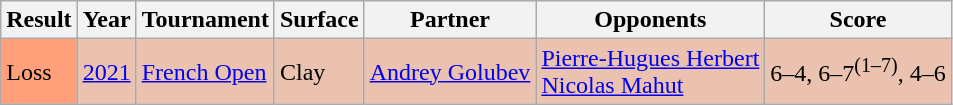<table class="wikitable">
<tr>
<th>Result</th>
<th>Year</th>
<th>Tournament</th>
<th>Surface</th>
<th>Partner</th>
<th>Opponents</th>
<th class="unsortable">Score</th>
</tr>
<tr style="background:#ebc2af;">
<td bgcolor=ffa07a>Loss</td>
<td><a href='#'>2021</a></td>
<td><a href='#'>French Open</a></td>
<td>Clay</td>
<td> <a href='#'>Andrey Golubev</a></td>
<td> <a href='#'>Pierre-Hugues Herbert</a><br> <a href='#'>Nicolas Mahut</a></td>
<td>6–4, 6–7<sup>(1–7)</sup>, 4–6</td>
</tr>
</table>
